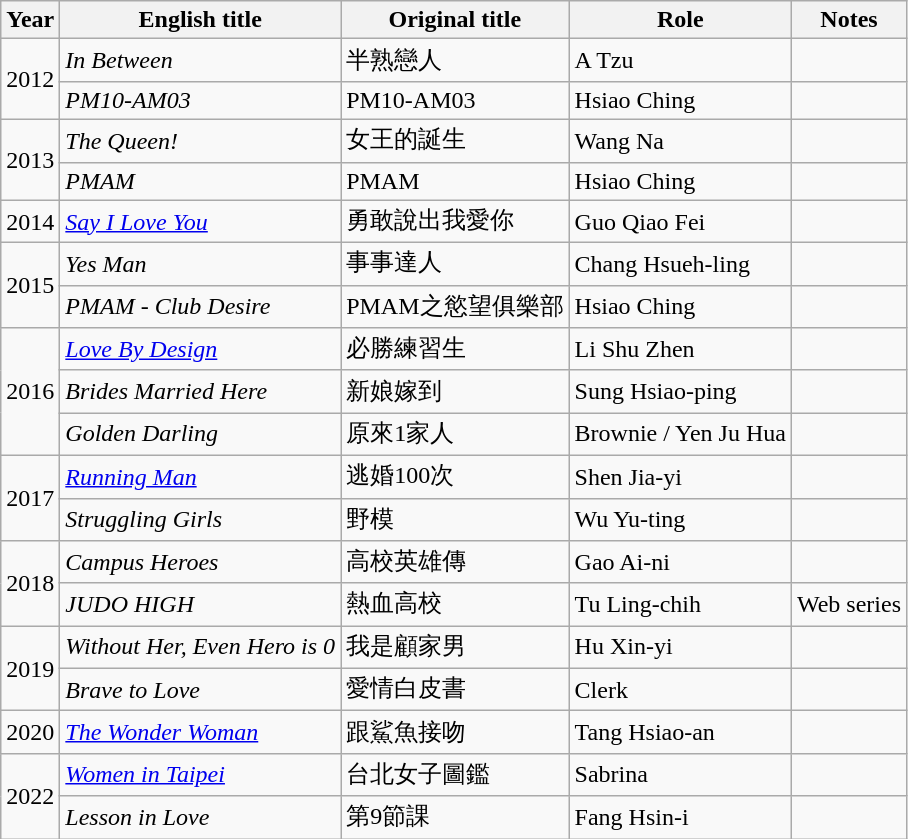<table class="wikitable sortable">
<tr>
<th>Year</th>
<th>English title</th>
<th>Original title</th>
<th>Role</th>
<th class="unsortable">Notes</th>
</tr>
<tr>
<td rowspan="2">2012</td>
<td><em>In Between</em></td>
<td>半熟戀人</td>
<td>A Tzu</td>
<td></td>
</tr>
<tr>
<td><em>PM10-AM03</em></td>
<td>PM10-AM03</td>
<td>Hsiao Ching</td>
<td></td>
</tr>
<tr>
<td rowspan="2">2013</td>
<td><em>The Queen!</em></td>
<td>女王的誕生</td>
<td>Wang Na</td>
<td></td>
</tr>
<tr>
<td><em>PMAM</em></td>
<td>PMAM</td>
<td>Hsiao Ching</td>
<td></td>
</tr>
<tr>
<td>2014</td>
<td><a href='#'><em>Say I Love You</em></a></td>
<td>勇敢說出我愛你</td>
<td>Guo Qiao Fei</td>
<td></td>
</tr>
<tr>
<td rowspan="2">2015</td>
<td><em>Yes Man</em></td>
<td>事事達人</td>
<td>Chang Hsueh-ling</td>
<td></td>
</tr>
<tr>
<td><em>PMAM - Club Desire</em></td>
<td>PMAM之慾望俱樂部</td>
<td>Hsiao Ching</td>
<td></td>
</tr>
<tr>
<td rowspan="3">2016</td>
<td><em><a href='#'>Love By Design</a></em></td>
<td>必勝練習生</td>
<td>Li Shu Zhen</td>
<td></td>
</tr>
<tr>
<td><em>Brides Married Here</em></td>
<td>新娘嫁到</td>
<td>Sung Hsiao-ping</td>
<td></td>
</tr>
<tr>
<td><em>Golden Darling</em></td>
<td>原來1家人</td>
<td>Brownie / Yen Ju Hua</td>
<td></td>
</tr>
<tr>
<td rowspan="2">2017</td>
<td><em><a href='#'>Running Man</a></em></td>
<td>逃婚100次</td>
<td>Shen Jia-yi</td>
<td></td>
</tr>
<tr>
<td><em>Struggling Girls</em></td>
<td>野模</td>
<td>Wu Yu-ting</td>
<td></td>
</tr>
<tr>
<td rowspan="2">2018</td>
<td><em>Campus Heroes</em></td>
<td>高校英雄傳</td>
<td>Gao Ai-ni</td>
<td></td>
</tr>
<tr>
<td><em>JUDO HIGH</em></td>
<td>熱血高校</td>
<td>Tu Ling-chih</td>
<td>Web series</td>
</tr>
<tr>
<td rowspan="2">2019</td>
<td><em>Without Her, Even Hero is 0</em></td>
<td>我是顧家男</td>
<td>Hu Xin-yi</td>
<td></td>
</tr>
<tr>
<td><em>Brave to Love</em></td>
<td>愛情白皮書</td>
<td>Clerk</td>
<td></td>
</tr>
<tr>
<td>2020</td>
<td><em><a href='#'>The Wonder Woman</a></em></td>
<td>跟鯊魚接吻</td>
<td>Tang Hsiao-an</td>
<td></td>
</tr>
<tr>
<td rowspan="2">2022</td>
<td><em><a href='#'>Women in Taipei</a></em></td>
<td>台北女子圖鑑</td>
<td>Sabrina</td>
<td></td>
</tr>
<tr>
<td><em>Lesson in Love</em></td>
<td>第9節課</td>
<td>Fang Hsin-i</td>
<td></td>
</tr>
</table>
